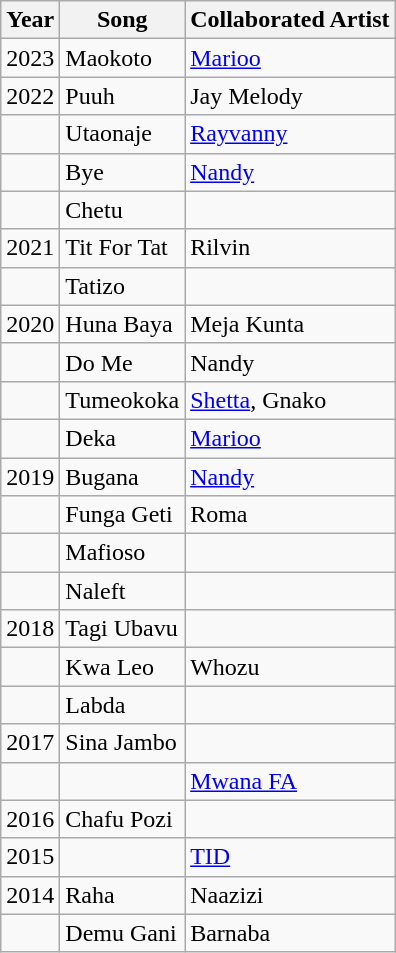<table class="wikitable">
<tr>
<th>Year</th>
<th>Song</th>
<th>Collaborated Artist</th>
</tr>
<tr>
<td>2023</td>
<td>Maokoto</td>
<td><a href='#'>Marioo</a></td>
</tr>
<tr>
<td>2022</td>
<td>Puuh </td>
<td>Jay Melody</td>
</tr>
<tr>
<td></td>
<td>Utaonaje</td>
<td><a href='#'>Rayvanny</a></td>
</tr>
<tr>
<td></td>
<td>Bye</td>
<td><a href='#'>Nandy</a></td>
</tr>
<tr>
<td></td>
<td>Chetu</td>
<td></td>
</tr>
<tr>
<td>2021</td>
<td>Tit For Tat</td>
<td>Rilvin</td>
</tr>
<tr>
<td></td>
<td>Tatizo</td>
<td></td>
</tr>
<tr>
<td>2020</td>
<td>Huna Baya</td>
<td>Meja Kunta</td>
</tr>
<tr>
<td></td>
<td>Do Me</td>
<td>Nandy</td>
</tr>
<tr>
<td></td>
<td>Tumeokoka</td>
<td><a href='#'>Shetta</a>, Gnako</td>
</tr>
<tr>
<td></td>
<td>Deka</td>
<td><a href='#'>Marioo</a></td>
</tr>
<tr>
<td>2019</td>
<td>Bugana</td>
<td><a href='#'>Nandy</a></td>
</tr>
<tr>
<td></td>
<td>Funga Geti</td>
<td>Roma</td>
</tr>
<tr>
<td></td>
<td>Mafioso</td>
<td></td>
</tr>
<tr>
<td></td>
<td>Naleft</td>
<td></td>
</tr>
<tr>
<td>2018</td>
<td>Tagi Ubavu</td>
<td></td>
</tr>
<tr>
<td></td>
<td>Kwa Leo</td>
<td>Whozu</td>
</tr>
<tr>
<td></td>
<td>Labda</td>
<td></td>
</tr>
<tr>
<td>2017</td>
<td>Sina Jambo</td>
<td></td>
</tr>
<tr>
<td></td>
<td></td>
<td><a href='#'>Mwana FA</a></td>
</tr>
<tr>
<td>2016</td>
<td>Chafu Pozi</td>
<td></td>
</tr>
<tr>
<td>2015</td>
<td></td>
<td><a href='#'>TID</a></td>
</tr>
<tr>
<td>2014</td>
<td>Raha</td>
<td>Naazizi</td>
</tr>
<tr>
<td></td>
<td>Demu Gani</td>
<td>Barnaba</td>
</tr>
</table>
